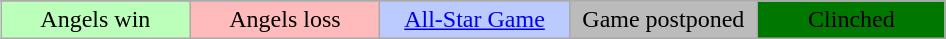<table class="wikitable" style="margin:0.5em auto; text-align:center;">
<tr>
</tr>
<tr>
<td bgcolor="bbffbb" width="119px">Angels win</td>
<td bgcolor="ffbbbb" width="119px">Angels loss</td>
<td bgcolor="bbcaff" width="119px"><a href='#'>All-Star Game</a></td>
<td bgcolor="bbbbbb" width="118px">Game postponed</td>
<td bgcolor="007800" width="118px"><span>Clinched</span></td>
</tr>
</table>
